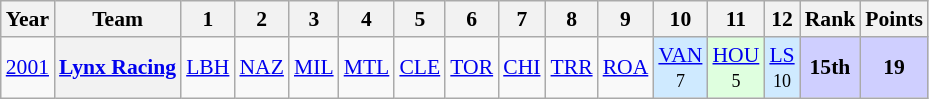<table class="wikitable" style="text-align:center; font-size:90%">
<tr>
<th>Year</th>
<th>Team</th>
<th>1</th>
<th>2</th>
<th>3</th>
<th>4</th>
<th>5</th>
<th>6</th>
<th>7</th>
<th>8</th>
<th>9</th>
<th>10</th>
<th>11</th>
<th>12</th>
<th>Rank</th>
<th>Points</th>
</tr>
<tr>
<td><a href='#'>2001</a></td>
<th><a href='#'>Lynx Racing</a></th>
<td><a href='#'>LBH</a></td>
<td><a href='#'>NAZ</a></td>
<td><a href='#'>MIL</a></td>
<td><a href='#'>MTL</a></td>
<td><a href='#'>CLE</a></td>
<td><a href='#'>TOR</a></td>
<td><a href='#'>CHI</a></td>
<td><a href='#'>TRR</a></td>
<td><a href='#'>ROA</a></td>
<td style="background-color:#CFEAFF"><a href='#'>VAN</a><br><small>7</small></td>
<td style="background-color:#DFFFDF"><a href='#'>HOU</a><br><small>5</small></td>
<td style="background-color:#CFEAFF"><a href='#'>LS</a><br><small>10</small></td>
<td style="background-color:#CFCFFF"><strong>15th</strong></td>
<td style="background-color:#CFCFFF"><strong>19</strong></td>
</tr>
</table>
